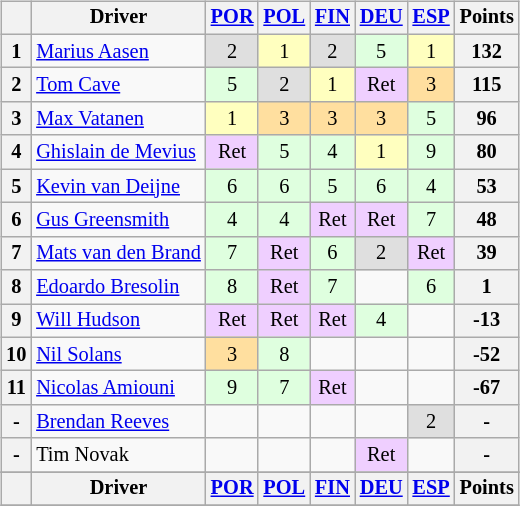<table>
<tr>
<td><br><table class="wikitable" style="font-size: 85%; text-align: center;">
<tr valign="top">
<th valign="middle"></th>
<th valign="middle">Driver</th>
<th><a href='#'>POR</a><br></th>
<th><a href='#'>POL</a><br></th>
<th><a href='#'>FIN</a><br></th>
<th><a href='#'>DEU</a><br></th>
<th><a href='#'>ESP</a><br></th>
<th valign="middle">Points</th>
</tr>
<tr>
<th>1</th>
<td align="left"> <a href='#'>Marius Aasen</a></td>
<td style="background:#DFDFDF;">2</td>
<td style="background:#FFFFBF;">1</td>
<td style="background:#DFDFDF;">2</td>
<td style="background:#DFFFDF;">5</td>
<td style="background:#FFFFBF;">1</td>
<th align="right">132</th>
</tr>
<tr>
<th>2</th>
<td align="left"> <a href='#'>Tom Cave</a></td>
<td style="background:#DFFFDF;">5</td>
<td style="background:#DFDFDF;">2</td>
<td style="background:#FFFFBF;">1</td>
<td style="background:#EFCFFF;">Ret</td>
<td style="background:#FFDF9F;">3</td>
<th align="right">115</th>
</tr>
<tr>
<th>3</th>
<td align="left"> <a href='#'>Max Vatanen</a></td>
<td style="background:#FFFFBF;">1</td>
<td style="background:#FFDF9F;">3</td>
<td style="background:#FFDF9F;">3</td>
<td style="background:#FFDF9F;">3</td>
<td style="background:#DFFFDF;">5</td>
<th align="right">96</th>
</tr>
<tr>
<th>4</th>
<td align="left"> <a href='#'>Ghislain de Mevius</a></td>
<td style="background:#EFCFFF;">Ret</td>
<td style="background:#DFFFDF;">5</td>
<td style="background:#DFFFDF;">4</td>
<td style="background:#FFFFBF;">1</td>
<td style="background:#DFFFDF;">9</td>
<th align="right">80</th>
</tr>
<tr>
<th>5</th>
<td align="left"> <a href='#'>Kevin van Deijne</a></td>
<td style="background:#DFFFDF;">6</td>
<td style="background:#DFFFDF;">6</td>
<td style="background:#DFFFDF;">5</td>
<td style="background:#DFFFDF;">6</td>
<td style="background:#DFFFDF;">4</td>
<th align="right">53</th>
</tr>
<tr>
<th>6</th>
<td align="left"> <a href='#'>Gus Greensmith</a></td>
<td style="background:#DFFFDF;">4</td>
<td style="background:#DFFFDF;">4</td>
<td style="background:#EFCFFF;">Ret</td>
<td style="background:#EFCFFF;">Ret</td>
<td style="background:#DFFFDF;">7</td>
<th align="right">48</th>
</tr>
<tr>
<th>7</th>
<td align="left"> <a href='#'>Mats van den Brand</a></td>
<td style="background:#DFFFDF;">7</td>
<td style="background:#EFCFFF;">Ret</td>
<td style="background:#DFFFDF;">6</td>
<td style="background:#DFDFDF;">2</td>
<td style="background:#EFCFFF;">Ret</td>
<th align="right">39</th>
</tr>
<tr>
<th>8</th>
<td align="left"> <a href='#'>Edoardo Bresolin</a></td>
<td style="background:#DFFFDF;">8</td>
<td style="background:#EFCFFF;">Ret</td>
<td style="background:#DFFFDF;">7</td>
<td></td>
<td style="background:#DFFFDF;">6</td>
<th align="right">1</th>
</tr>
<tr>
<th>9</th>
<td align="left"> <a href='#'>Will Hudson</a></td>
<td style="background:#EFCFFF;">Ret</td>
<td style="background:#EFCFFF;">Ret</td>
<td style="background:#EFCFFF;">Ret</td>
<td style="background:#DFFFDF;">4</td>
<td></td>
<th align="right">-13</th>
</tr>
<tr>
<th>10</th>
<td align="left"> <a href='#'>Nil Solans</a></td>
<td style="background:#FFDF9F;">3</td>
<td style="background:#DFFFDF;">8</td>
<td></td>
<td></td>
<td></td>
<th align="right">-52</th>
</tr>
<tr>
<th>11</th>
<td align="left"> <a href='#'>Nicolas Amiouni</a></td>
<td style="background:#DFFFDF;">9</td>
<td style="background:#DFFFDF;">7</td>
<td style="background:#EFCFFF;">Ret</td>
<td></td>
<td></td>
<th align="right">-67</th>
</tr>
<tr>
<th>-</th>
<td align="left"> <a href='#'>Brendan Reeves</a></td>
<td></td>
<td></td>
<td></td>
<td></td>
<td style="background:#DFDFDF;">2</td>
<th align="right">-</th>
</tr>
<tr>
<th>-</th>
<td align="left"> Tim Novak</td>
<td></td>
<td></td>
<td></td>
<td style="background:#EFCFFF;">Ret</td>
<td></td>
<th align="right">-</th>
</tr>
<tr>
</tr>
<tr valign="top">
<th valign="middle"></th>
<th valign="middle">Driver</th>
<th><a href='#'>POR</a><br></th>
<th><a href='#'>POL</a><br></th>
<th><a href='#'>FIN</a><br></th>
<th><a href='#'>DEU</a><br></th>
<th><a href='#'>ESP</a><br></th>
<th valign="middle">Points</th>
</tr>
<tr>
</tr>
</table>
</td>
<td valign="top"><br></td>
</tr>
</table>
